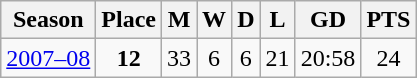<table class="wikitable" style="text-align: center;">
<tr>
<th>Season</th>
<th>Place</th>
<th>M</th>
<th>W</th>
<th>D</th>
<th>L</th>
<th>GD</th>
<th>PTS</th>
</tr>
<tr>
<td><a href='#'>2007–08</a></td>
<td><strong>12</strong></td>
<td>33</td>
<td>6</td>
<td>6</td>
<td>21</td>
<td>20:58</td>
<td>24</td>
</tr>
</table>
